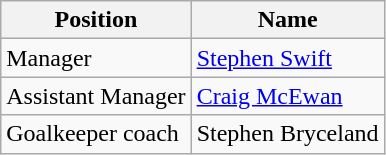<table class="wikitable">
<tr>
<th>Position</th>
<th>Name</th>
</tr>
<tr>
<td>Manager</td>
<td><a href='#'>Stephen Swift</a></td>
</tr>
<tr>
<td>Assistant Manager</td>
<td><a href='#'>Craig McEwan</a></td>
</tr>
<tr>
<td>Goalkeeper coach</td>
<td>Stephen Bryceland</td>
</tr>
</table>
